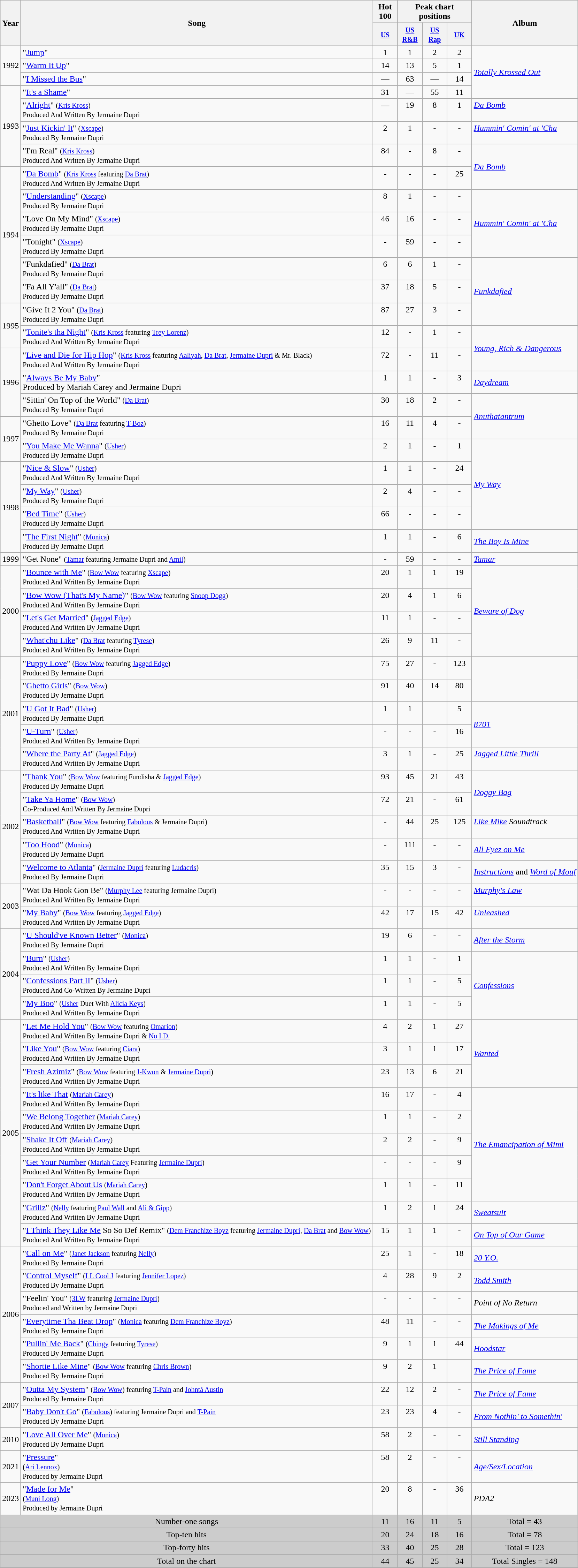<table class="wikitable">
<tr>
<th rowspan=2>Year</th>
<th align=center rowspan=2>Song</th>
<th rowspan=1>Hot 100</th>
<th colspan=3>Peak chart positions</th>
<th rowspan=2>Album</th>
</tr>
<tr>
<th width=40><small><a href='#'>US</a></small></th>
<th width=40><small><a href='#'>US R&B</a></small></th>
<th width=40><small><a href='#'>US Rap</a></small></th>
<th width=40><small><a href='#'>UK</a></small></th>
</tr>
<tr>
<td rowspan=3>1992</td>
<td>"<a href='#'>Jump</a>"</td>
<td align=center>1</td>
<td align=center>1</td>
<td align=center>2</td>
<td align=center>2</td>
<td rowspan=4><em><a href='#'>Totally Krossed Out</a></em></td>
</tr>
<tr>
<td>"<a href='#'>Warm It Up</a>"</td>
<td align=center>14</td>
<td align=center>13</td>
<td align=center>5</td>
<td align=center>1</td>
</tr>
<tr>
<td>"<a href='#'>I Missed the Bus</a>"</td>
<td align=center>—</td>
<td align=center>63</td>
<td align=center>—</td>
<td align=center>14</td>
</tr>
<tr>
<td rowspan=4>1993</td>
<td>"<a href='#'>It's a Shame</a>"</td>
<td align=center>31</td>
<td align=center>—</td>
<td align=center>55</td>
<td align=center>11</td>
</tr>
<tr>
<td align="left" valign="top">"<a href='#'>Alright</a>" <small>(<a href='#'>Kris Kross</a>)</small> <br> <small>Produced And Written By Jermaine Dupri</small></td>
<td align="center" valign="top">—</td>
<td align="center" valign="top">19</td>
<td align="center" valign="top">8</td>
<td Align="center" valign="top">1</td>
<td align="left" valign="top"><em><a href='#'>Da Bomb</a></em></td>
</tr>
<tr>
<td align="left" valign="top">"<a href='#'>Just Kickin' It</a>" <small>(<a href='#'>Xscape</a>)</small> <br> <small>Produced By Jermaine Dupri</small></td>
<td align="center" valign="top">2</td>
<td align="center" valign="top">1</td>
<td align="center" valign="top">-</td>
<td Align="center" valign="top">-</td>
<td align="left" valign="top"><em><a href='#'>Hummin' Comin' at 'Cha</a></em></td>
</tr>
<tr>
<td align="left" valign="top">"I'm Real" <small>(<a href='#'>Kris Kross</a>)</small> <br> <small>Produced And Written By Jermaine Dupri</small></td>
<td align="center" valign="top">84</td>
<td align="center" valign="top">-</td>
<td align="center" valign="top">8</td>
<td Align="center" valign="top">-</td>
<td align="left" rowspan="2"><em><a href='#'>Da Bomb</a></em></td>
</tr>
<tr>
<td align="center" rowspan="6">1994</td>
<td align="left" valign="top">"<a href='#'>Da Bomb</a>" <small>(<a href='#'>Kris Kross</a> featuring <a href='#'>Da Brat</a>)</small> <br> <small>Produced And Written By Jermaine Dupri</small></td>
<td align="center" valign="top">-</td>
<td align="center" valign="top">-</td>
<td align="center" valign="top">-</td>
<td Align="center" valign="top">25</td>
</tr>
<tr>
<td align="left" valign="top">"<a href='#'>Understanding</a>" <small>(<a href='#'>Xscape</a>)</small> <br> <small>Produced By Jermaine Dupri</small></td>
<td align="center" valign="top">8</td>
<td align="center" valign="top">1</td>
<td align="center" valign="top">-</td>
<td Align="center" valign="top">-</td>
<td align="left" rowspan="3"><em><a href='#'>Hummin' Comin' at 'Cha</a></em></td>
</tr>
<tr>
<td align="left" valign="top">"Love On My Mind" <small>(<a href='#'>Xscape</a>)</small> <br> <small>Produced By Jermaine Dupri</small></td>
<td align="center" valign="top">46</td>
<td align="center" valign="top">16</td>
<td align="center" valign="top">-</td>
<td Align="center" valign="top">-</td>
</tr>
<tr>
<td align="left" valign="top">"Tonight" <small>(<a href='#'>Xscape</a>)</small> <br> <small>Produced By Jermaine Dupri</small></td>
<td align="center" valign="top">-</td>
<td align="center" valign="top">59</td>
<td align="center" valign="top">-</td>
<td Align="center" valign="top">-</td>
</tr>
<tr>
<td align="left" valign="top">"Funkdafied" <small>(<a href='#'>Da Brat</a>)</small> <br> <small>Produced By Jermaine Dupri</small></td>
<td align="center" valign="top">6</td>
<td align="center" valign="top">6</td>
<td align="center" valign="top">1</td>
<td Align="center" valign="top">-</td>
<td align="left" rowspan="3"><em><a href='#'>Funkdafied</a></em></td>
</tr>
<tr>
<td align="left" valign="top">"Fa All Y'all" <small>(<a href='#'>Da Brat</a>)</small> <br> <small>Produced By Jermaine Dupri</small></td>
<td align="center" valign="top">37</td>
<td align="center" valign="top">18</td>
<td align="center" valign="top">5</td>
<td Align="center" valign="top">-</td>
</tr>
<tr>
<td align="center" rowspan="2">1995</td>
<td align="left" valign="top">"Give It 2 You" <small>(<a href='#'>Da Brat</a>)</small> <br> <small>Produced By Jermaine Dupri</small></td>
<td align="center" valign="top">87</td>
<td align="center" valign="top">27</td>
<td align="center" valign="top">3</td>
<td Align="center" valign="top">-</td>
</tr>
<tr>
<td align="left" valign="top">"<a href='#'>Tonite's tha Night</a>" <small>(<a href='#'>Kris Kross</a> featuring <a href='#'>Trey Lorenz</a>)</small> <br> <small>Produced And Written By Jermaine Dupri</small></td>
<td align="center" valign="top">12</td>
<td align="center" valign="top">-</td>
<td align="center" valign="top">1</td>
<td Align="center" valign="top">-</td>
<td align="left" rowspan="2"><em><a href='#'>Young, Rich & Dangerous</a></em></td>
</tr>
<tr>
<td rowspan="3" align="center">1996</td>
<td align="left" valign="top">"<a href='#'>Live and Die for Hip Hop</a>" <small>(<a href='#'>Kris Kross</a> featuring <a href='#'>Aaliyah</a>, <a href='#'>Da Brat</a>, <a href='#'>Jermaine Dupri</a> & Mr. Black)</small> <br> <small>Produced And Written By Jermaine Dupri</small></td>
<td align="center" valign="top">72</td>
<td align="center" valign="top">-</td>
<td align="center" valign="top">11</td>
<td Align="center" valign="top">-</td>
</tr>
<tr>
<td>"<a href='#'>Always Be My Baby</a>"<br>Produced by Mariah Carey and Jermaine Dupri</td>
<td align="center" valign="top">1</td>
<td align="center" valign="top">1</td>
<td align="center" valign="top">-</td>
<td Align="center" valign="top">3</td>
<td><em><a href='#'>Daydream</a></em></td>
</tr>
<tr>
<td align="left" valign="top">"Sittin' On Top of the World" <small>(<a href='#'>Da Brat</a>)</small> <br> <small>Produced By Jermaine Dupri</small></td>
<td align="center" valign="top">30</td>
<td align="center" valign="top">18</td>
<td align="center" valign="top">2</td>
<td Align="center" valign="top">-</td>
<td align="left" rowspan="2"><em><a href='#'>Anuthatantrum</a></em></td>
</tr>
<tr>
<td align="center" rowspan="2">1997</td>
<td align="left" valign="top">"Ghetto Love" <small>(<a href='#'>Da Brat</a> featuring <a href='#'>T-Boz</a>)</small> <br> <small>Produced By Jermaine Dupri</small></td>
<td align="center" valign="top">16</td>
<td align="center" valign="top">11</td>
<td align="center" valign="top">4</td>
<td Align="center" valign="top">-</td>
</tr>
<tr>
<td align="left" valign="top">"<a href='#'>You Make Me Wanna</a>" <small>(<a href='#'>Usher</a>)</small> <br> <small>Produced By Jermaine Dupri</small></td>
<td align="center" valign="top">2</td>
<td align="center" valign="top">1</td>
<td align="center" valign="top">-</td>
<td Align="center" valign="top">1</td>
<td align="left" rowspan="4"><em><a href='#'>My Way</a></em></td>
</tr>
<tr>
<td align="center" rowspan="4">1998</td>
<td align="left" valign="top">"<a href='#'>Nice & Slow</a>" <small>(<a href='#'>Usher</a>)</small> <br> <small>Produced And Written By Jermaine Dupri</small></td>
<td align="center" valign="top">1</td>
<td align="center" valign="top">1</td>
<td align="center" valign="top">-</td>
<td Align="center" valign="top">24</td>
</tr>
<tr>
<td align="left" valign="top">"<a href='#'>My Way</a>" <small>(<a href='#'>Usher</a>)</small> <br> <small>Produced By Jermaine Dupri</small></td>
<td align="center" valign="top">2</td>
<td align="center" valign="top">4</td>
<td align="center" valign="top">-</td>
<td Align="center" valign="top">-</td>
</tr>
<tr>
<td align="left" valign="top">"<a href='#'>Bed Time</a>" <small>(<a href='#'>Usher</a>)</small> <br> <small>Produced By Jermaine Dupri</small></td>
<td align="center" valign="top">66</td>
<td align="center" valign="top">-</td>
<td align="center" valign="top">-</td>
<td Align="center" valign="top">-</td>
</tr>
<tr>
<td align="left" valign="top">"<a href='#'>The First Night</a>" <small>(<a href='#'>Monica</a>)</small> <br> <small>Produced By Jermaine Dupri</small></td>
<td align="center" valign="top">1</td>
<td align="center" valign="top">1</td>
<td align="center" valign="top">-</td>
<td Align="center" valign="top">6</td>
<td align="left" rowspan="1"><em><a href='#'>The Boy Is Mine</a></em></td>
</tr>
<tr>
<td align="center">1999</td>
<td align="left" valign="top">"Get None" <small>(<a href='#'>Tamar</a> featuring Jermaine Dupri and <a href='#'>Amil</a>)</small></td>
<td align="center" valign="top">-</td>
<td align="center" valign="top">59</td>
<td align="center" valign="top">-</td>
<td Align="center" valign="top">-</td>
<td align="left"><em><a href='#'>Tamar</a></em></td>
</tr>
<tr>
<td align="center" rowspan="4">2000</td>
<td align="left" valign="top">"<a href='#'>Bounce with Me</a>" <small>(<a href='#'>Bow Wow</a> featuring <a href='#'>Xscape</a>)</small> <br> <small>Produced And Written By Jermaine Dupri</small></td>
<td align="center" valign="top">20</td>
<td align="center" valign="top">1</td>
<td align="center" valign="top">1</td>
<td Align="center" valign="top">19</td>
<td align="left" rowspan="4"><em><a href='#'>Beware of Dog</a></em></td>
</tr>
<tr>
<td align="left" valign="top">"<a href='#'>Bow Wow (That's My Name)</a>" <small>(<a href='#'>Bow Wow</a> featuring <a href='#'>Snoop Dogg</a>)</small> <br> <small>Produced And Written By Jermaine Dupri</small></td>
<td align="center" valign="top">20</td>
<td align="center" valign="top">4</td>
<td align="center" valign="top">1</td>
<td Align="center" valign="top">6</td>
</tr>
<tr>
<td align="left" valign="top">"<a href='#'>Let's Get  Married</a>" <small>(<a href='#'>Jagged Edge</a>)</small> <br> <small>Produced And Written By Jermaine Dupri</small></td>
<td align="center" valign="top">11</td>
<td align="center" valign="top">1</td>
<td align="center" valign="top">-</td>
<td Align="center" valign="top">-</td>
</tr>
<tr>
<td align="left" valign="top">"<a href='#'>What'chu Like</a>" <small>(<a href='#'>Da Brat</a> featuring <a href='#'>Tyrese</a>)</small> <br> <small>Produced And Written By Jermaine Dupri</small></td>
<td align="center" valign="top">26</td>
<td align="center" valign="top">9</td>
<td align="center" valign="top">11</td>
<td Align="center" valign="top">-</td>
</tr>
<tr>
<td align="center" rowspan="5">2001</td>
<td align="left" valign="top">"<a href='#'>Puppy Love</a>" <small>(<a href='#'>Bow Wow</a> featuring <a href='#'>Jagged Edge</a>)</small> <br> <small>Produced By Jermaine Dupri</small></td>
<td align="center" valign="top">75</td>
<td align="center" valign="top">27</td>
<td align="center" valign="top">-</td>
<td Align="center" valign="top">123</td>
</tr>
<tr>
<td align="left" valign="top">"<a href='#'>Ghetto Girls</a>" <small>(<a href='#'>Bow Wow</a>)</small> <br> <small>Produced By Jermaine Dupri</small></td>
<td align="center" valign="top">91</td>
<td align="center" valign="top">40</td>
<td align="center" valign="top">14</td>
<td Align="center" valign="top">80</td>
</tr>
<tr>
<td align="left" valign="top">"<a href='#'>U Got It Bad</a>" <small>(<a href='#'>Usher</a>)</small> <br> <small>Produced By Jermaine Dupri</small></td>
<td align="center" valign="top">1</td>
<td align="center" valign="top">1</td>
<td align="center" valign="top"></td>
<td Align="center" valign="top">5</td>
<td align="left" rowspan="2"><em><a href='#'>8701</a></em></td>
</tr>
<tr>
<td align="left" valign="top">"<a href='#'>U-Turn</a>" <small>(<a href='#'>Usher</a>)</small> <br> <small>Produced And Written By Jermaine Dupri</small></td>
<td align="center" valign="top">-</td>
<td align="center" valign="top">-</td>
<td align="center" valign="top">-</td>
<td Align="center" valign="top">16</td>
</tr>
<tr>
<td align="left" valign="top">"<a href='#'>Where the Party At</a>" <small>(<a href='#'>Jagged Edge</a>)</small> <br> <small>Produced And Written By Jermaine Dupri</small></td>
<td align="center" valign="top">3</td>
<td align="center" valign="top">1</td>
<td align="center" valign="top">-</td>
<td Align="center" valign="top">25</td>
<td align="left" valign="top"><em><a href='#'>Jagged Little Thrill</a></em></td>
</tr>
<tr>
<td align="center" rowspan="5">2002</td>
<td align="left" valign="top">"<a href='#'>Thank You</a>" <small>(<a href='#'>Bow Wow</a> featuring Fundisha & <a href='#'>Jagged Edge</a>)</small> <br> <small>Produced By Jermaine Dupri</small></td>
<td align="center" valign="top">93</td>
<td align="center" valign="top">45</td>
<td align="center" valign="top">21</td>
<td Align="center" valign="top">43</td>
<td align="left" rowspan="2"><em><a href='#'>Doggy Bag</a></em></td>
</tr>
<tr>
<td align="left" valign="top">"<a href='#'>Take Ya Home</a>" <small>(<a href='#'>Bow Wow</a>)</small> <br> <small>Co-Produced And Written By Jermaine Dupri</small></td>
<td align="center" valign="top">72</td>
<td align="center" valign="top">21</td>
<td align="center" valign="top">-</td>
<td Align="center" valign="top">61</td>
</tr>
<tr>
<td align="left" valign="top">"<a href='#'>Basketball</a>" <small>(<a href='#'>Bow Wow</a> featuring <a href='#'>Fabolous</a> & Jermaine Dupri)</small> <br> <small>Produced And Written By Jermaine Dupri</small></td>
<td align="center" valign="top">-</td>
<td align="center" valign="top">44</td>
<td align="center" valign="top">25</td>
<td Align="center" valign="top">125</td>
<td align="left" valign="top"><em><a href='#'>Like Mike</a> Soundtrack</em></td>
</tr>
<tr>
<td align="left" valign="top">"<a href='#'>Too Hood</a>" <small>(<a href='#'>Monica</a>)</small> <br> <small>Produced By Jermaine Dupri</small></td>
<td align="center" valign="top">-</td>
<td align="center" valign="top">111</td>
<td align="center" valign="top">-</td>
<td Align="center" valign="top">-</td>
<td align="left" rowspan="1"><em><a href='#'>All Eyez on Me</a></em></td>
</tr>
<tr>
<td align="left" valign="top">"<a href='#'>Welcome to Atlanta</a>" <small>(<a href='#'>Jermaine Dupri</a> featuring <a href='#'>Ludacris</a>)</small> <br> <small>Produced By Jermaine Dupri</small></td>
<td align="center" valign="top">35</td>
<td align="center" valign="top">15</td>
<td align="center" valign="top">3</td>
<td Align="center" valign="top">-</td>
<td align="left" rowspan="1"><em><a href='#'>Instructions</a></em> and <em><a href='#'>Word of Mouf</a></em></td>
</tr>
<tr>
<td align="center" rowspan="2">2003</td>
<td align="left" valign="top">"Wat Da Hook Gon Be" <small>(<a href='#'>Murphy Lee</a> featuring Jermaine Dupri)</small> <br> <small>Produced And Written By Jermaine Dupri</small></td>
<td align="center" valign="top">-</td>
<td align="center" valign="top">-</td>
<td align="center" valign="top">-</td>
<td Align="center" valign="top">-</td>
<td align="left" valign="top"><em><a href='#'>Murphy's Law</a></em></td>
</tr>
<tr>
<td align="left" valign="top">"<a href='#'>My Baby</a>" <small>(<a href='#'>Bow Wow</a> featuring <a href='#'>Jagged Edge</a>)</small> <br> <small>Produced And Written By Jermaine Dupri</small></td>
<td align="center" valign="top">42</td>
<td align="center" valign="top">17</td>
<td align="center" valign="top">15</td>
<td Align="center" valign="top">42</td>
<td align="left" valign="top"><em><a href='#'>Unleashed</a></em></td>
</tr>
<tr>
<td align="center" rowspan="4">2004</td>
<td align="left" valign="top">"<a href='#'>U Should've Known Better</a>" <small>(<a href='#'>Monica</a>)</small> <br> <small>Produced By Jermaine Dupri</small></td>
<td align="center" valign="top">19</td>
<td align="center" valign="top">6</td>
<td align="center" valign="top">-</td>
<td Align="center" valign="top">-</td>
<td align="left" rowspan="1"><em><a href='#'>After the Storm</a></em></td>
</tr>
<tr>
<td align="left" valign="top">"<a href='#'>Burn</a>" <small>(<a href='#'>Usher</a>)</small> <br> <small>Produced And Written By Jermaine Dupri</small></td>
<td align="center" valign="top">1</td>
<td align="center" valign="top">1</td>
<td align="center" valign="top">-</td>
<td Align="center" valign="top">1</td>
<td align="left" rowspan="3"><em><a href='#'>Confessions</a></em></td>
</tr>
<tr>
<td align="left" valign="top">"<a href='#'>Confessions Part II</a>" <small>(<a href='#'>Usher</a>)</small> <br> <small>Produced And Co-Written By Jermaine Dupri</small></td>
<td align="center" valign="top">1</td>
<td align="center" valign="top">1</td>
<td align="center" valign="top">-</td>
<td Align="center" valign="top">5</td>
</tr>
<tr>
<td align="left" valign="top">"<a href='#'>My Boo</a>" <small>(<a href='#'>Usher</a> Duet With <a href='#'>Alicia Keys</a>)</small> <br> <small>Produced And Written By Jermaine Dupri</small></td>
<td align="center" valign="top">1</td>
<td align="center" valign="top">1</td>
<td align="center" valign="top">-</td>
<td Align="center" valign="top">5</td>
</tr>
<tr>
<td align="center" rowspan="10">2005</td>
<td align="left" valign="top">"<a href='#'>Let Me Hold You</a>" <small>(<a href='#'>Bow Wow</a> featuring <a href='#'>Omarion</a>)</small> <br> <small>Produced And Written By Jermaine Dupri & <a href='#'>No I.D.</a></small></td>
<td align="center" valign="top">4</td>
<td align="center" valign="top">2</td>
<td align="center" valign="top">1</td>
<td Align="center" valign="top">27</td>
<td align="left" rowspan="3"><em><a href='#'>Wanted</a></em></td>
</tr>
<tr>
<td align="left" valign="top">"<a href='#'>Like You</a>" <small>(<a href='#'>Bow Wow</a> featuring <a href='#'>Ciara</a>)</small> <br> <small>Produced And Written By Jermaine Dupri</small></td>
<td align="center" valign="top">3</td>
<td align="center" valign="top">1</td>
<td align="center" valign="top">1</td>
<td align="center" valign="top">17</td>
</tr>
<tr>
<td align="left" valign="top">"<a href='#'>Fresh Azimiz</a>" <small>(<a href='#'>Bow Wow</a> featuring <a href='#'>J-Kwon</a> & <a href='#'>Jermaine Dupri</a>)</small> <br> <small>Produced And Written By Jermaine Dupri</small></td>
<td align="center" valign="top">23</td>
<td align="center" valign="top">13</td>
<td align="center" valign="top">6</td>
<td align="center" valign="top">21</td>
</tr>
<tr>
<td align="left" valign="top">"<a href='#'>It's like That</a> <small>(<a href='#'>Mariah Carey</a>)</small> <br> <small>Produced And Written By Jermaine Dupri</small></td>
<td align="center" valign="top">16</td>
<td align="center" valign="top">17</td>
<td align="center" valign="top">-</td>
<td align="center" valign="top">4</td>
<td align="left" rowspan="5"><em><a href='#'>The Emancipation of Mimi</a></em></td>
</tr>
<tr>
<td align="left" valign="top">"<a href='#'>We Belong Together</a> <small>(<a href='#'>Mariah Carey</a>)</small> <br> <small>Produced And Written By Jermaine Dupri</small></td>
<td align="center" valign="top">1</td>
<td align="center" valign="top">1</td>
<td align="center" valign="top">-</td>
<td align="center" valign="top">2</td>
</tr>
<tr>
<td align="left" valign="top">"<a href='#'>Shake It Off</a> <small>(<a href='#'>Mariah Carey</a>)</small> <br> <small>Produced And Written By Jermaine Dupri</small></td>
<td align="center" valign="top">2</td>
<td align="center" valign="top">2</td>
<td align="center" valign="top">-</td>
<td align="center" valign="top">9</td>
</tr>
<tr>
<td align="left" valign="top">"<a href='#'>Get Your Number</a> <small>(<a href='#'>Mariah Carey</a> Featuring <a href='#'>Jermaine Dupri</a>)</small> <br> <small>Produced And Written By Jermaine Dupri</small></td>
<td align="center" valign="top">-</td>
<td align="center" valign="top">-</td>
<td align="center" valign="top">-</td>
<td align="center" valign="top">9</td>
</tr>
<tr>
<td align="left" valign="top">"<a href='#'>Don't Forget About Us</a> <small>(<a href='#'>Mariah Carey</a>)</small> <br> <small>Produced And Written By Jermaine Dupri</small></td>
<td align="center" valign="top">1</td>
<td align="center" valign="top">1</td>
<td align="center" valign="top">-</td>
<td align="center" valign="top">11</td>
</tr>
<tr>
<td align="left" valign="top">"<a href='#'>Grillz</a>" <small>(<a href='#'>Nelly</a> featuring <a href='#'>Paul Wall</a> and <a href='#'>Ali & Gipp</a>)</small> <br> <small>Produced And Written By Jermaine Dupri</small></td>
<td align="center" valign="top">1</td>
<td align="center" valign="top">2</td>
<td align="center" valign="top">1</td>
<td align="center" valign="top">24</td>
<td align="left" rowspan=""><em><a href='#'>Sweatsuit</a></em></td>
</tr>
<tr>
<td align="left" valign="top">"<a href='#'>I Think They Like Me</a> So So Def Remix" <small>(<a href='#'>Dem Franchize Boyz</a> featuring <a href='#'>Jermaine Dupri</a>, <a href='#'>Da Brat</a> and <a href='#'>Bow Wow</a>)</small> <br> <small>Produced And Written By Jermaine Dupri</small></td>
<td align="center" valign="top">15</td>
<td align="center" valign="top">1</td>
<td align="center" valign="top">1</td>
<td align="center" valign="top">-</td>
<td align="left" rowspan=""><em><a href='#'>On Top of Our Game</a></em></td>
</tr>
<tr>
<td align="center" rowspan="6">2006</td>
<td align="left" valign="top">"<a href='#'>Call on Me</a>" <small>(<a href='#'>Janet Jackson</a> featuring <a href='#'>Nelly</a>)</small> <br> <small>Produced By Jermaine Dupri</small></td>
<td align="center" valign="top">25</td>
<td align="center" valign="top">1</td>
<td align="center" valign="top">-</td>
<td Align="center" valign="top">18</td>
<td align="left" rowspan="1"><em><a href='#'>20 Y.O.</a></em></td>
</tr>
<tr>
<td align="left" valign="top">"<a href='#'>Control Myself</a>" <small>(<a href='#'>LL Cool J</a> featuring <a href='#'>Jennifer Lopez</a>)</small> <br> <small>Produced By Jermaine Dupri</small></td>
<td align="center" valign="top">4</td>
<td align="center" valign="top">28</td>
<td align="center" valign="top">9</td>
<td Align="center" valign="top">2</td>
<td align="left" rowspan="1"><em><a href='#'>Todd Smith</a></em></td>
</tr>
<tr>
<td align="left" valign="top">"Feelin' You" <small>(<a href='#'>3LW</a> featuring <a href='#'>Jermaine Dupri</a>)</small> <br> <small>Produced and Written by Jermaine Dupri</small></td>
<td align="center" valign="top">-</td>
<td align="center" valign="top">-</td>
<td align="center" valign="top">-</td>
<td Align="center" valign="top">-</td>
<td align="left" rowspan="1"><em>Point of No Return</em></td>
</tr>
<tr>
<td align="left" valign="top">"<a href='#'>Everytime Tha Beat Drop</a>" <small>(<a href='#'>Monica</a> featuring <a href='#'>Dem Franchize Boyz</a>)</small> <br> <small>Produced By Jermaine Dupri</small></td>
<td align="center" valign="top">48</td>
<td align="center" valign="top">11</td>
<td align="center" valign="top">-</td>
<td Align="center" valign="top">-</td>
<td align="left" rowspan="1"><em><a href='#'>The Makings of Me</a></em></td>
</tr>
<tr>
<td align="left" valign="top">"<a href='#'>Pullin' Me Back</a>" <small>(<a href='#'>Chingy</a> featuring <a href='#'>Tyrese</a>)</small> <br> <small>Produced By Jermaine Dupri</small></td>
<td align="center" valign="top">9</td>
<td align="center" valign="top">1</td>
<td align="center" valign="top">1</td>
<td Align="center" valign="top">44</td>
<td align="left" rowspan="1"><em><a href='#'>Hoodstar</a></em></td>
</tr>
<tr>
<td align="left" valign="top">"<a href='#'>Shortie Like Mine</a>" <small>(<a href='#'>Bow Wow</a> featuring <a href='#'>Chris Brown</a>)</small> <br> <small>Produced By Jermaine Dupri</small></td>
<td align="center" valign="top">9</td>
<td align="center" valign="top">2</td>
<td align="center" valign="top">1</td>
<td Align="center" valign="top"></td>
<td align="left" rowspan="1"><em><a href='#'>The Price of Fame</a></em></td>
</tr>
<tr>
<td align="center" rowspan="2">2007</td>
<td align="left" valign="top">"<a href='#'>Outta My System</a>" <small>(<a href='#'>Bow Wow</a>) featuring <a href='#'>T-Pain</a> and <a href='#'>Johntá Austin</a></small> <br> <small>Produced By Jermaine Dupri</small></td>
<td align="center" valign="top">22</td>
<td align="center" valign="top">12</td>
<td align="center" valign="top">2</td>
<td Align="center" valign="top">-</td>
<td align="left" rowspan="1"><em><a href='#'>The Price of Fame</a></em></td>
</tr>
<tr>
<td align="left" valign="top">"<a href='#'>Baby Don't Go</a>" <small>(<a href='#'>Fabo</a></small><small><a href='#'>lous</a>) featuring Jermaine Dupri and <a href='#'>T-Pain</a></small> <br> <small>Produced By Jermaine Dupri</small></td>
<td align="center" valign="top">23</td>
<td align="center" valign="top">23</td>
<td align="center" valign="top">4</td>
<td Align="center" valign="top">-</td>
<td align="left" rowspan="1"><em><a href='#'>From Nothin' to Somethin'</a></em></td>
</tr>
<tr>
<td align="center" rowspan="1">2010</td>
<td align="left" valign="top">"<a href='#'>Love All Over Me</a>" <small>(<a href='#'>Monica</a>)</small> <br> <small>Produced By Jermaine Dupri</small></td>
<td align="center" valign="top">58</td>
<td align="center" valign="top">2</td>
<td align="center" valign="top">-</td>
<td Align="center" valign="top">-</td>
<td align="left" rowspan="1"><em><a href='#'>Still Standing</a></em></td>
</tr>
<tr>
<td align="center" rowspan="1">2021</td>
<td align="left" valign="top">"<a href='#'>Pressure</a>"<small><br>(<a href='#'>Ari Lennox</a>)</small><br><small>Produced by Jermaine Dupri</small></td>
<td align="center" valign="top">58</td>
<td align="center" valign="top">2</td>
<td align="center" valign="top">-</td>
<td Align="center" valign="top">-</td>
<td align="left" rowspan="1"><em><a href='#'>Age/Sex/Location</a></em></td>
</tr>
<tr>
<td align="center" rowspan="1">2023</td>
<td align="left" valign="top">"<a href='#'>Made for Me</a>"<small><br>(<a href='#'>Muni Long</a>)</small><br><small>Produced by Jermaine Dupri</small></td>
<td align="center" valign="top">20</td>
<td align="center" valign="top">8</td>
<td align="center" valign="top">-</td>
<td Align="center" valign="top">36</td>
<td align="left" rowspan="1"><em>PDA2</em></td>
</tr>
<tr bgcolor="#CCCCCC">
<td align="center" colspan="2">Number-one songs</td>
<td align="center">11</td>
<td align="center">16</td>
<td align="center">11</td>
<td align="center">5</td>
<td align="center">Total = 43</td>
</tr>
<tr>
</tr>
<tr bgcolor="#CCCCCC">
<td align="center" colspan="2">Top-ten hits</td>
<td align="center">20</td>
<td align="center">24</td>
<td align="center">18</td>
<td align="center">16</td>
<td align="center">Total = 78</td>
</tr>
<tr>
</tr>
<tr bgcolor="#CCCCCC">
<td align="center" colspan="2">Top-forty hits</td>
<td align="center">33</td>
<td align="center">40</td>
<td align="center">25</td>
<td align="center">28</td>
<td align="center">Total = 123</td>
</tr>
<tr>
</tr>
<tr bgcolor="#CCCCCC">
<td align="center" colspan="2">Total on the chart</td>
<td align="center">44</td>
<td align="center">45</td>
<td align="center">25</td>
<td align="center">34</td>
<td align="center">Total Singles = 148</td>
</tr>
<tr>
</tr>
</table>
